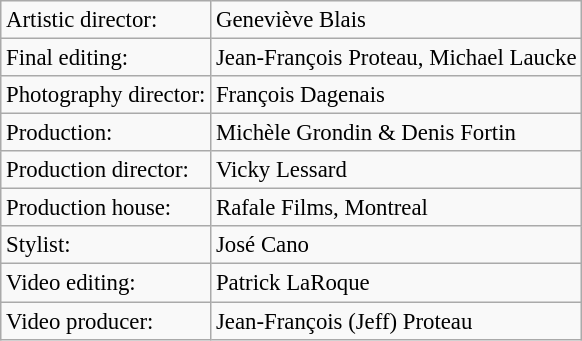<table class="wikitable sortable" style="font-size:95%">
<tr>
<td>Artistic director:</td>
<td>Geneviève Blais</td>
</tr>
<tr>
<td>Final editing:</td>
<td>Jean-François Proteau, Michael Laucke</td>
</tr>
<tr>
<td>Photography director:</td>
<td>François Dagenais</td>
</tr>
<tr>
<td>Production:</td>
<td>Michèle Grondin & Denis Fortin</td>
</tr>
<tr>
<td>Production director:</td>
<td>Vicky Lessard</td>
</tr>
<tr>
<td>Production house:</td>
<td>Rafale Films, Montreal</td>
</tr>
<tr>
<td>Stylist:</td>
<td>José Cano</td>
</tr>
<tr>
<td>Video editing:</td>
<td>Patrick LaRoque</td>
</tr>
<tr>
<td>Video producer:</td>
<td>Jean-François (Jeff) Proteau</td>
</tr>
</table>
